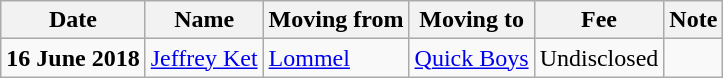<table class="wikitable sortable">
<tr>
<th>Date</th>
<th>Name</th>
<th>Moving from</th>
<th>Moving to</th>
<th>Fee</th>
<th>Note</th>
</tr>
<tr>
<td><strong>16 June 2018</strong></td>
<td> <a href='#'>Jeffrey Ket</a></td>
<td><a href='#'>Lommel</a></td>
<td> <a href='#'>Quick Boys</a></td>
<td>Undisclosed </td>
<td align=center></td>
</tr>
</table>
